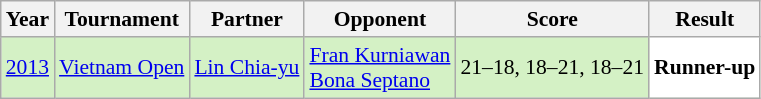<table class="sortable wikitable" style="font-size: 90%;">
<tr>
<th>Year</th>
<th>Tournament</th>
<th>Partner</th>
<th>Opponent</th>
<th>Score</th>
<th>Result</th>
</tr>
<tr style="background:#D4F1C5">
<td align="center"><a href='#'>2013</a></td>
<td align="left"><a href='#'>Vietnam Open</a></td>
<td align="left"> <a href='#'>Lin Chia-yu</a></td>
<td align="left"> <a href='#'>Fran Kurniawan</a> <br> <a href='#'>Bona Septano</a></td>
<td align="left">21–18, 18–21, 18–21</td>
<td style="text-align:left; background:white"> <strong>Runner-up</strong></td>
</tr>
</table>
